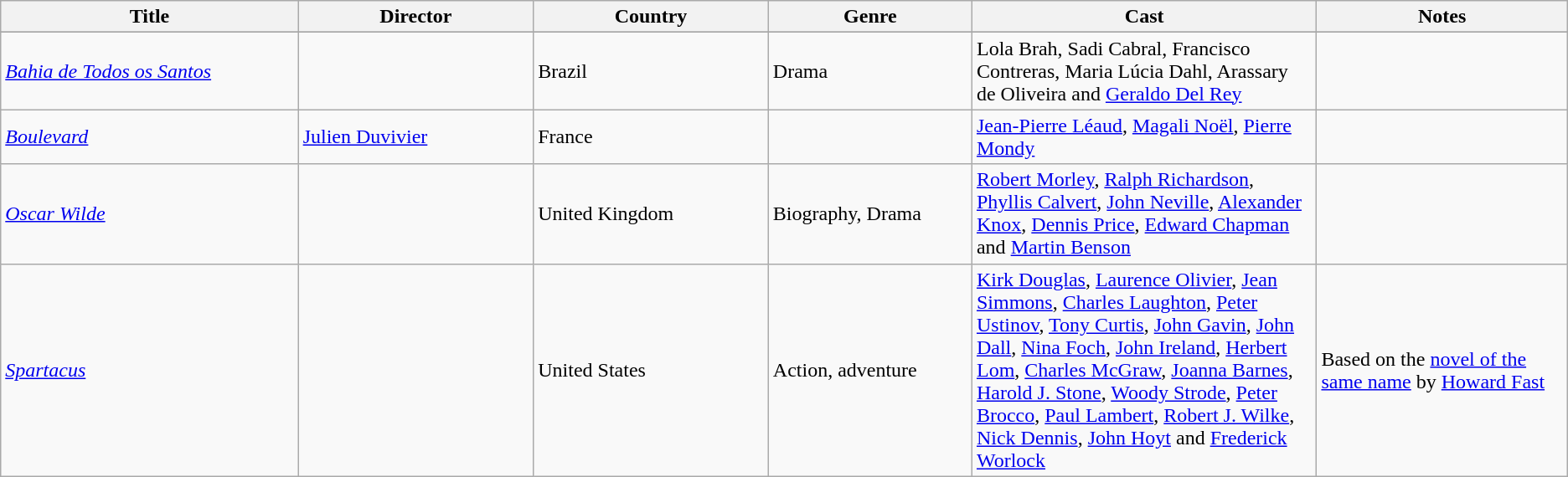<table class="wikitable sortable">
<tr>
<th width="19%">Title</th>
<th width="15%">Director</th>
<th width="15%">Country</th>
<th width="13%">Genre</th>
<th width="22%">Cast</th>
<th width="40%">Notes</th>
</tr>
<tr valign="top">
</tr>
<tr>
<td><em><a href='#'>Bahia de Todos os Santos</a></em></td>
<td></td>
<td>Brazil</td>
<td>Drama</td>
<td>Lola Brah, Sadi Cabral, Francisco Contreras, Maria Lúcia Dahl, Arassary de Oliveira and <a href='#'>Geraldo Del Rey</a></td>
<td></td>
</tr>
<tr>
<td><em><a href='#'>Boulevard</a></em></td>
<td><a href='#'>Julien Duvivier</a></td>
<td>France</td>
<td></td>
<td><a href='#'>Jean-Pierre Léaud</a>, <a href='#'>Magali Noël</a>, <a href='#'>Pierre Mondy</a></td>
<td></td>
</tr>
<tr>
<td><em><a href='#'>Oscar Wilde</a></em></td>
<td></td>
<td>United Kingdom</td>
<td>Biography, Drama</td>
<td><a href='#'>Robert Morley</a>, <a href='#'>Ralph Richardson</a>, <a href='#'>Phyllis Calvert</a>, <a href='#'>John Neville</a>, <a href='#'>Alexander Knox</a>, <a href='#'>Dennis Price</a>, <a href='#'>Edward Chapman</a> and <a href='#'>Martin Benson</a></td>
<td></td>
</tr>
<tr>
<td><em><a href='#'>Spartacus</a></em></td>
<td></td>
<td>United States</td>
<td>Action, adventure</td>
<td><a href='#'>Kirk Douglas</a>, <a href='#'>Laurence Olivier</a>, <a href='#'>Jean Simmons</a>, <a href='#'>Charles Laughton</a>, <a href='#'>Peter Ustinov</a>, <a href='#'>Tony Curtis</a>, <a href='#'>John Gavin</a>, <a href='#'>John Dall</a>, <a href='#'>Nina Foch</a>, <a href='#'>John Ireland</a>,  <a href='#'>Herbert Lom</a>, <a href='#'>Charles McGraw</a>, <a href='#'>Joanna Barnes</a>, <a href='#'>Harold J. Stone</a>, <a href='#'>Woody Strode</a>, <a href='#'>Peter Brocco</a>, <a href='#'>Paul Lambert</a>, <a href='#'>Robert J. Wilke</a>, <a href='#'>Nick Dennis</a>, <a href='#'>John Hoyt</a> and <a href='#'>Frederick Worlock</a></td>
<td>Based on the <a href='#'>novel of the same name</a> by <a href='#'>Howard Fast</a></td>
</tr>
</table>
